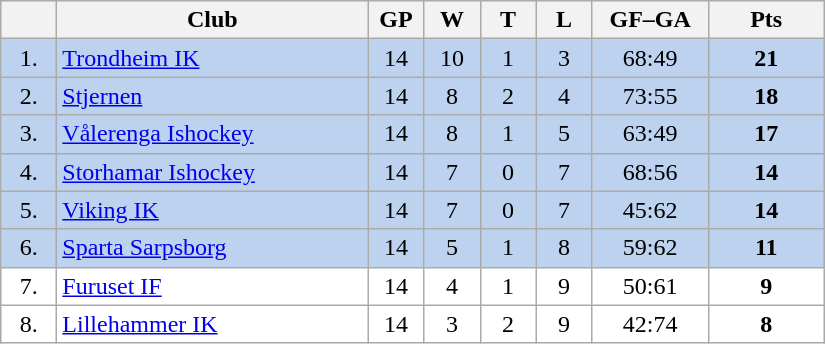<table class="wikitable">
<tr>
<th width="30"></th>
<th width="200">Club</th>
<th width="30">GP</th>
<th width="30">W</th>
<th width="30">T</th>
<th width="30">L</th>
<th width="70">GF–GA</th>
<th width="70">Pts</th>
</tr>
<tr bgcolor="#BCD2EE" align="center">
<td>1.</td>
<td align="left"><a href='#'>Trondheim IK</a></td>
<td>14</td>
<td>10</td>
<td>1</td>
<td>3</td>
<td>68:49</td>
<td><strong>21</strong></td>
</tr>
<tr bgcolor="#BCD2EE" align="center">
<td>2.</td>
<td align="left"><a href='#'>Stjernen</a></td>
<td>14</td>
<td>8</td>
<td>2</td>
<td>4</td>
<td>73:55</td>
<td><strong>18</strong></td>
</tr>
<tr bgcolor="#BCD2EE" align="center">
<td>3.</td>
<td align="left"><a href='#'>Vålerenga Ishockey</a></td>
<td>14</td>
<td>8</td>
<td>1</td>
<td>5</td>
<td>63:49</td>
<td><strong>17</strong></td>
</tr>
<tr bgcolor="#BCD2EE" align="center">
<td>4.</td>
<td align="left"><a href='#'>Storhamar Ishockey</a></td>
<td>14</td>
<td>7</td>
<td>0</td>
<td>7</td>
<td>68:56</td>
<td><strong>14</strong></td>
</tr>
<tr bgcolor="#BCD2EE" align="center">
<td>5.</td>
<td align="left"><a href='#'>Viking IK</a></td>
<td>14</td>
<td>7</td>
<td>0</td>
<td>7</td>
<td>45:62</td>
<td><strong>14</strong></td>
</tr>
<tr bgcolor="#BCD2EE" align="center">
<td>6.</td>
<td align="left"><a href='#'>Sparta Sarpsborg</a></td>
<td>14</td>
<td>5</td>
<td>1</td>
<td>8</td>
<td>59:62</td>
<td><strong>11</strong></td>
</tr>
<tr bgcolor="#FFFFFF" align="center">
<td>7.</td>
<td align="left"><a href='#'>Furuset IF</a></td>
<td>14</td>
<td>4</td>
<td>1</td>
<td>9</td>
<td>50:61</td>
<td><strong>9</strong></td>
</tr>
<tr bgcolor="#FFFFFF" align="center">
<td>8.</td>
<td align="left"><a href='#'>Lillehammer IK</a></td>
<td>14</td>
<td>3</td>
<td>2</td>
<td>9</td>
<td>42:74</td>
<td><strong>8</strong></td>
</tr>
</table>
